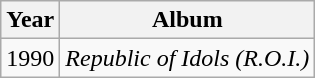<table class="wikitable">
<tr>
<th>Year</th>
<th>Album</th>
</tr>
<tr>
<td>1990</td>
<td><em>Republic of Idols (R.O.I.)</em></td>
</tr>
</table>
